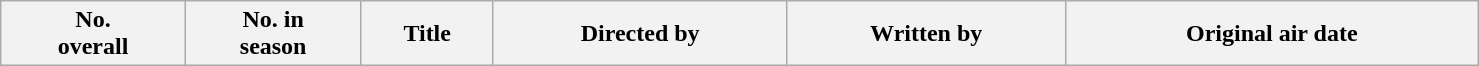<table class="wikitable plainrowheaders" style="width:78%; background:#fff;">
<tr>
<th style="background:#;">No.<br>overall</th>
<th style="background:#;">No. in<br>season</th>
<th style="background:#;">Title</th>
<th style="background:#;">Directed by</th>
<th style="background:#;">Written by</th>
<th style="background:#;">Original air date<br>






</th>
</tr>
</table>
